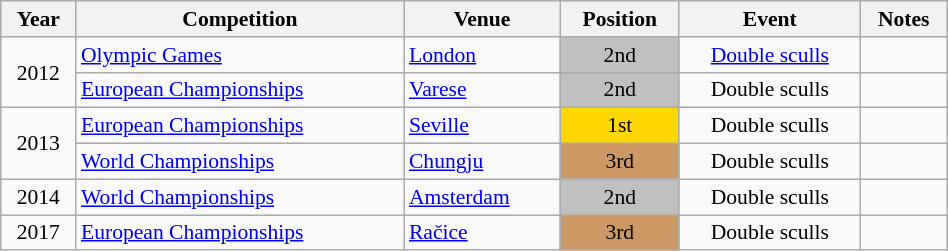<table class="wikitable" width=50% style="font-size:90%; text-align:center;">
<tr>
<th>Year</th>
<th>Competition</th>
<th>Venue</th>
<th>Position</th>
<th>Event</th>
<th>Notes</th>
</tr>
<tr>
<td rowspan=2>2012</td>
<td rowspan=1 align=left><a href='#'>Olympic Games</a></td>
<td rowspan=1 align=left> <a href='#'>London</a></td>
<td bgcolor=silver>2nd</td>
<td><a href='#'>Double sculls</a></td>
<td></td>
</tr>
<tr>
<td rowspan=1 align=left><a href='#'>European Championships</a></td>
<td rowspan=1 align=left> <a href='#'>Varese</a></td>
<td bgcolor=silver>2nd</td>
<td>Double sculls</td>
<td></td>
</tr>
<tr>
<td rowspan=2>2013</td>
<td rowspan=1 align=left><a href='#'>European Championships</a></td>
<td rowspan=1 align=left> <a href='#'>Seville</a></td>
<td bgcolor=gold>1st</td>
<td>Double sculls</td>
<td></td>
</tr>
<tr>
<td rowspan=1 align=left><a href='#'>World Championships</a></td>
<td rowspan=1 align=left> <a href='#'>Chungju</a></td>
<td bgcolor=cc9966>3rd</td>
<td>Double sculls</td>
<td></td>
</tr>
<tr>
<td rowspan=1>2014</td>
<td rowspan=1 align=left><a href='#'>World Championships</a></td>
<td rowspan=1 align=left> <a href='#'>Amsterdam</a></td>
<td bgcolor=silver>2nd</td>
<td>Double sculls</td>
<td></td>
</tr>
<tr>
<td rowspan=1>2017</td>
<td rowspan=1 align=left><a href='#'>European Championships</a></td>
<td rowspan=1 align=left> <a href='#'>Račice</a></td>
<td bgcolor=cc9966>3rd</td>
<td>Double sculls</td>
<td></td>
</tr>
</table>
